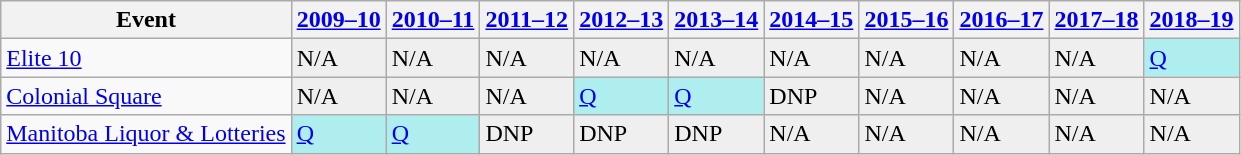<table class="wikitable" border="1">
<tr>
<th>Event</th>
<th><a href='#'>2009–10</a></th>
<th><a href='#'>2010–11</a></th>
<th><a href='#'>2011–12</a></th>
<th><a href='#'>2012–13</a></th>
<th><a href='#'>2013–14</a></th>
<th><a href='#'>2014–15</a></th>
<th><a href='#'>2015–16</a></th>
<th><a href='#'>2016–17</a></th>
<th><a href='#'>2017–18</a></th>
<th><a href='#'>2018–19</a></th>
</tr>
<tr>
<td><a href='#'>Elite 10</a></td>
<td style="background:#EFEFEF;">N/A</td>
<td style="background:#EFEFEF;">N/A</td>
<td style="background:#EFEFEF;">N/A</td>
<td style="background:#EFEFEF;">N/A</td>
<td style="background:#EFEFEF;">N/A</td>
<td style="background:#EFEFEF;">N/A</td>
<td style="background:#EFEFEF;">N/A</td>
<td style="background:#EFEFEF;">N/A</td>
<td style="background:#EFEFEF;">N/A</td>
<td style="background:#afeeee;"><a href='#'>Q</a></td>
</tr>
<tr>
<td><a href='#'>Colonial Square</a></td>
<td style="background:#EFEFEF;">N/A</td>
<td style="background:#EFEFEF;">N/A</td>
<td style="background:#EFEFEF;">N/A</td>
<td style="background:#afeeee;"><a href='#'>Q</a></td>
<td style="background:#afeeee;"><a href='#'>Q</a></td>
<td style="background:#EFEFEF;">DNP</td>
<td style="background:#EFEFEF;">N/A</td>
<td style="background:#EFEFEF;">N/A</td>
<td style="background:#EFEFEF;">N/A</td>
<td style="background:#EFEFEF;">N/A</td>
</tr>
<tr>
<td><a href='#'>Manitoba Liquor & Lotteries</a></td>
<td style="background:#afeeee;"><a href='#'>Q</a></td>
<td style="background:#afeeee;"><a href='#'>Q</a></td>
<td style="background:#EFEFEF;">DNP</td>
<td style="background:#EFEFEF;">DNP</td>
<td style="background:#EFEFEF;">DNP</td>
<td style="background:#EFEFEF;">N/A</td>
<td style="background:#EFEFEF;">N/A</td>
<td style="background:#EFEFEF;">N/A</td>
<td style="background:#EFEFEF;">N/A</td>
<td style="background:#EFEFEF;">N/A</td>
</tr>
</table>
